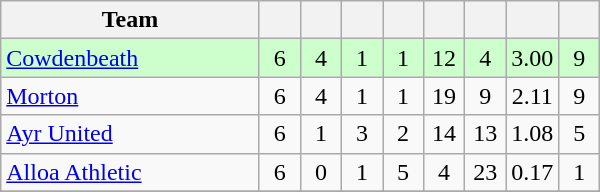<table class="wikitable" style="text-align:center;">
<tr>
<th width=165>Team</th>
<th width=20></th>
<th width=20></th>
<th width=20></th>
<th width=20></th>
<th width=20></th>
<th width=20></th>
<th width=20></th>
<th width=20></th>
</tr>
<tr style="background:#cfc;">
<td align="left"><a href='#'>Cowdenbeath</a></td>
<td>6</td>
<td>4</td>
<td>1</td>
<td>1</td>
<td>12</td>
<td>4</td>
<td>3.00</td>
<td>9</td>
</tr>
<tr>
<td align="left"><a href='#'>Morton</a></td>
<td>6</td>
<td>4</td>
<td>1</td>
<td>1</td>
<td>19</td>
<td>9</td>
<td>2.11</td>
<td>9</td>
</tr>
<tr>
<td align="left"><a href='#'>Ayr United</a></td>
<td>6</td>
<td>1</td>
<td>3</td>
<td>2</td>
<td>14</td>
<td>13</td>
<td>1.08</td>
<td>5</td>
</tr>
<tr>
<td align="left"><a href='#'>Alloa Athletic</a></td>
<td>6</td>
<td>0</td>
<td>1</td>
<td>5</td>
<td>4</td>
<td>23</td>
<td>0.17</td>
<td>1</td>
</tr>
<tr>
</tr>
</table>
